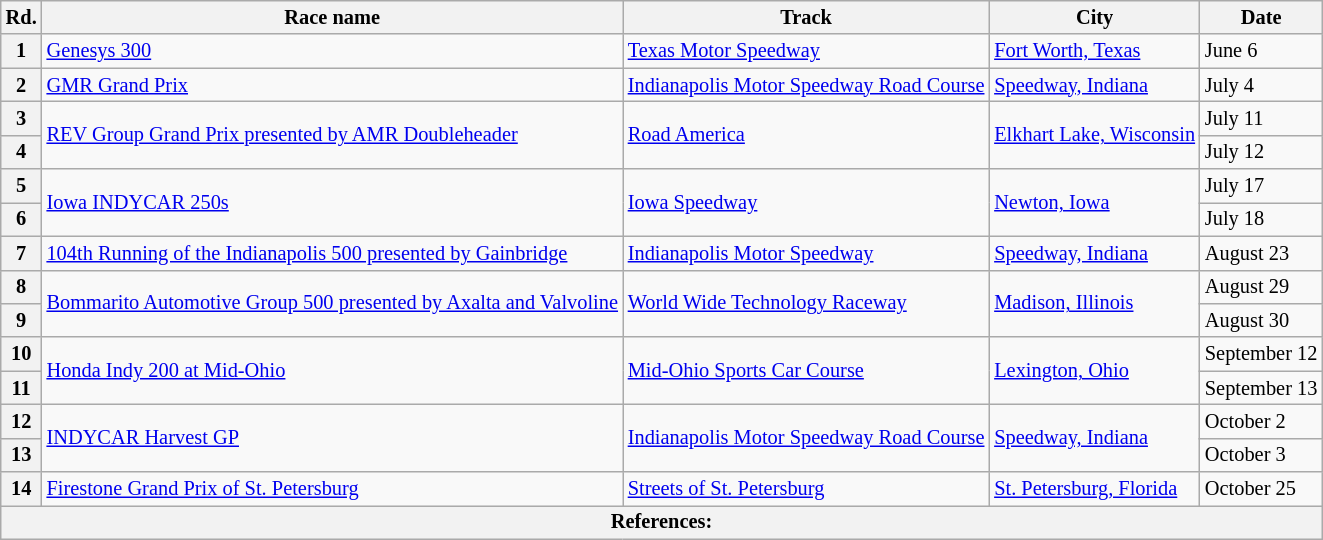<table style="font-size: 85%" class="wikitable">
<tr>
<th>Rd.</th>
<th>Race name</th>
<th>Track</th>
<th>City</th>
<th>Date</th>
</tr>
<tr>
<th>1</th>
<td><a href='#'>Genesys 300</a></td>
<td> <a href='#'>Texas Motor Speedway</a></td>
<td><a href='#'>Fort Worth, Texas</a></td>
<td>June 6</td>
</tr>
<tr>
<th>2</th>
<td><a href='#'>GMR Grand Prix</a></td>
<td> <a href='#'>Indianapolis Motor Speedway Road Course</a></td>
<td><a href='#'>Speedway, Indiana</a></td>
<td>July 4</td>
</tr>
<tr>
<th>3</th>
<td rowspan="2"><a href='#'>REV Group Grand Prix presented by AMR Doubleheader</a></td>
<td rowspan="2"> <a href='#'>Road America</a></td>
<td rowspan="2"><a href='#'>Elkhart Lake, Wisconsin</a></td>
<td>July 11</td>
</tr>
<tr>
<th>4</th>
<td>July 12</td>
</tr>
<tr>
<th>5</th>
<td rowspan="2"><a href='#'>Iowa INDYCAR 250s</a></td>
<td rowspan="2"> <a href='#'>Iowa Speedway</a></td>
<td rowspan="2"><a href='#'>Newton, Iowa</a></td>
<td>July 17</td>
</tr>
<tr>
<th>6</th>
<td>July 18</td>
</tr>
<tr>
<th>7</th>
<td><a href='#'>104th Running of the Indianapolis 500 presented by Gainbridge</a></td>
<td> <a href='#'>Indianapolis Motor Speedway</a></td>
<td><a href='#'>Speedway, Indiana</a></td>
<td>August 23</td>
</tr>
<tr>
<th>8</th>
<td rowspan="2"><a href='#'>Bommarito Automotive Group 500 presented by Axalta and Valvoline</a></td>
<td rowspan="2"> <a href='#'>World Wide Technology Raceway</a></td>
<td rowspan="2"><a href='#'>Madison, Illinois</a></td>
<td>August 29</td>
</tr>
<tr>
<th>9</th>
<td>August 30</td>
</tr>
<tr>
<th>10</th>
<td rowspan="2"><a href='#'>Honda Indy 200 at Mid-Ohio</a></td>
<td rowspan="2"> <a href='#'>Mid-Ohio Sports Car Course</a></td>
<td rowspan="2"><a href='#'>Lexington, Ohio</a></td>
<td>September 12</td>
</tr>
<tr>
<th>11</th>
<td nowrap>September 13</td>
</tr>
<tr>
<th>12</th>
<td rowspan="2"><a href='#'>INDYCAR Harvest GP</a></td>
<td rowspan="2"> <a href='#'>Indianapolis Motor Speedway Road Course</a></td>
<td rowspan="2"><a href='#'>Speedway, Indiana</a></td>
<td>October 2</td>
</tr>
<tr>
<th>13</th>
<td>October 3</td>
</tr>
<tr>
<th>14</th>
<td><a href='#'>Firestone Grand Prix of St. Petersburg</a></td>
<td> <a href='#'>Streets of St. Petersburg</a></td>
<td><a href='#'>St. Petersburg, Florida</a></td>
<td>October 25</td>
</tr>
<tr>
<th colspan="5">References:</th>
</tr>
</table>
